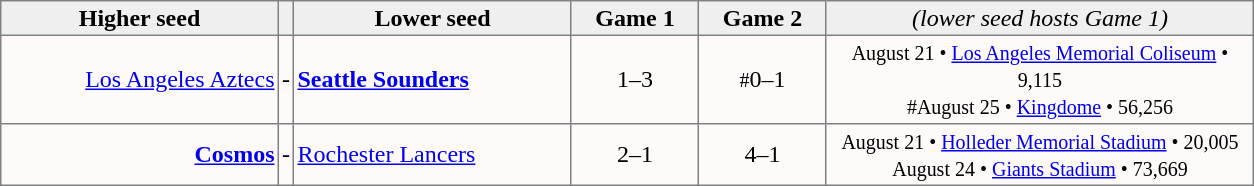<table style=border-collapse:collapse border=1 cellspacing=0 cellpadding=2>
<tr style="text-align:center; background:#efefef;">
<th width=180>Higher seed</th>
<th width=5></th>
<th width=180>Lower seed</th>
<th width=80>Game 1</th>
<th width=80>Game 2</th>
<td width=280><em>(lower seed hosts Game 1)</em></td>
</tr>
<tr style="text-align:center; background:snow;">
<td align=right><a href='#'>Los Angeles Aztecs</a></td>
<td>-</td>
<td align=left><strong><a href='#'>Seattle Sounders</a></strong></td>
<td>1–3</td>
<td><small>#</small>0–1</td>
<td><small>August 21 • <a href='#'>Los Angeles Memorial Coliseum</a> • 9,115<br>#August 25 • <a href='#'>Kingdome</a> • 56,256</small></td>
</tr>
<tr style="text-align:center; background:snow;">
<td align=right><strong><a href='#'>Cosmos</a></strong></td>
<td>-</td>
<td align=left><a href='#'>Rochester Lancers</a></td>
<td>2–1</td>
<td>4–1</td>
<td><small>August 21 • <a href='#'>Holleder Memorial Stadium</a> • 20,005<br>August 24 • <a href='#'>Giants Stadium</a> • 73,669</small></td>
</tr>
</table>
